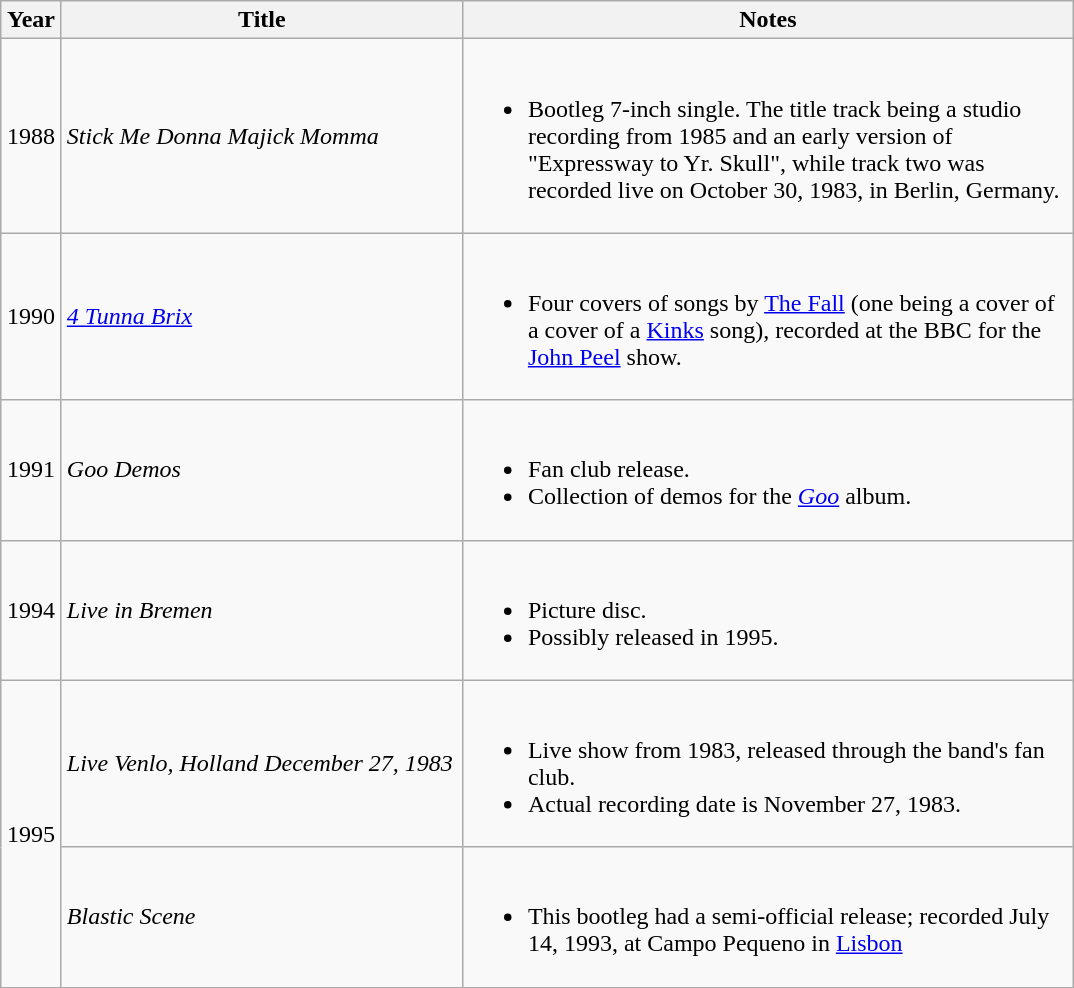<table class="wikitable">
<tr>
<th width="33">Year</th>
<th width="260">Title</th>
<th width="400">Notes</th>
</tr>
<tr>
<td align="center">1988</td>
<td><em>Stick Me Donna Majick Momma</em></td>
<td><br><ul><li>Bootleg 7-inch single. The title track being a studio recording from 1985 and an early version of "Expressway to Yr. Skull", while track two was recorded live on October 30, 1983, in Berlin, Germany.</li></ul></td>
</tr>
<tr>
<td align="center">1990</td>
<td><em><a href='#'>4 Tunna Brix</a></em></td>
<td><br><ul><li>Four covers of songs by <a href='#'>The Fall</a> (one being a cover of a cover of a <a href='#'>Kinks</a> song), recorded at the BBC for the <a href='#'>John Peel</a> show.</li></ul></td>
</tr>
<tr>
<td align="center">1991</td>
<td><em>Goo Demos</em></td>
<td><br><ul><li>Fan club release.</li><li>Collection of demos for the <em><a href='#'>Goo</a></em> album.</li></ul></td>
</tr>
<tr>
<td align="center">1994</td>
<td><em>Live in Bremen</em></td>
<td><br><ul><li>Picture disc.</li><li>Possibly released in 1995.</li></ul></td>
</tr>
<tr>
<td align="center" rowspan="2">1995</td>
<td><em>Live Venlo, Holland December 27, 1983</em></td>
<td><br><ul><li>Live show from 1983, released through the band's fan club.</li><li>Actual recording date is November 27, 1983.</li></ul></td>
</tr>
<tr>
<td><em>Blastic Scene</em></td>
<td><br><ul><li>This bootleg had a semi-official release; recorded July 14, 1993, at Campo Pequeno in <a href='#'>Lisbon</a></li></ul></td>
</tr>
</table>
